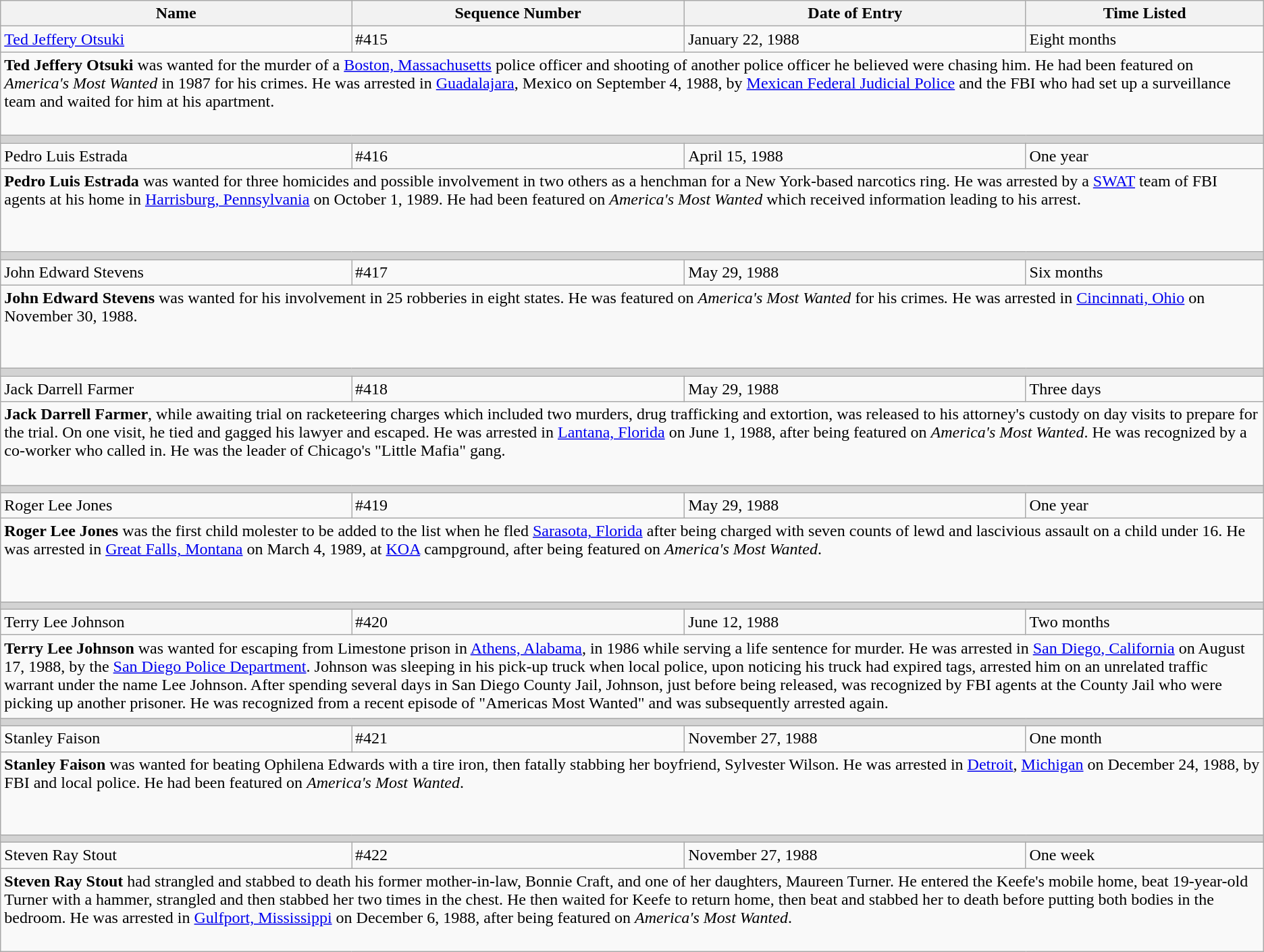<table class="wikitable">
<tr>
<th>Name</th>
<th>Sequence Number</th>
<th>Date of Entry</th>
<th>Time Listed</th>
</tr>
<tr>
<td height="10"><a href='#'>Ted Jeffery Otsuki</a></td>
<td>#415</td>
<td>January 22, 1988</td>
<td>Eight months</td>
</tr>
<tr>
<td colspan="4" valign="top" height="75"><strong>Ted Jeffery Otsuki</strong> was wanted for the murder of a <a href='#'>Boston, Massachusetts</a> police officer and shooting of another police officer he believed were chasing him. He had been featured on <em>America's Most Wanted</em> in 1987 for his crimes. He was arrested in <a href='#'>Guadalajara</a>, Mexico on September 4, 1988, by <a href='#'>Mexican Federal Judicial Police</a> and the FBI who had set up a surveillance team and waited for him at his apartment.</td>
</tr>
<tr>
<td colSpan="4" style="background-color:lightgrey;"></td>
</tr>
<tr>
<td height="10">Pedro Luis Estrada</td>
<td>#416</td>
<td>April 15, 1988</td>
<td>One year</td>
</tr>
<tr>
<td colspan="4" valign="top" height="75"><strong>Pedro Luis Estrada</strong> was wanted for three homicides and possible involvement in two others as a henchman for a New York-based narcotics ring. He was arrested by a <a href='#'>SWAT</a> team of FBI agents at his home in <a href='#'>Harrisburg, Pennsylvania</a> on October 1, 1989. He had been featured on <em>America's Most Wanted</em> which received information leading to his arrest.</td>
</tr>
<tr>
<td colSpan="4" style="background-color:lightgrey;"></td>
</tr>
<tr>
<td height="10">John Edward Stevens</td>
<td>#417</td>
<td>May 29, 1988</td>
<td>Six months</td>
</tr>
<tr>
<td colspan="4" valign="top" height="75"><strong>John Edward Stevens</strong> was wanted for his involvement in 25 robberies in eight states. He was featured on <em>America's Most Wanted</em> for his crimes<em>.</em> He was arrested in <a href='#'>Cincinnati, Ohio</a> on November 30, 1988.</td>
</tr>
<tr>
<td colSpan="4" style="background-color:lightgrey;"></td>
</tr>
<tr>
<td height="10">Jack Darrell Farmer</td>
<td>#418</td>
<td>May 29, 1988</td>
<td>Three days</td>
</tr>
<tr>
<td colspan="4" valign="top" height="75"><strong>Jack Darrell Farmer</strong>, while awaiting trial on racketeering charges which included two murders, drug trafficking and extortion, was released to his attorney's custody on day visits to prepare for the trial. On one visit, he tied and gagged his lawyer and escaped. He was arrested in <a href='#'>Lantana, Florida</a> on June 1, 1988, after being featured on <em>America's Most Wanted</em>. He was recognized by a co-worker who called in. He was the leader of Chicago's "Little Mafia" gang.</td>
</tr>
<tr>
<td colSpan="4" style="background-color:lightgrey;"></td>
</tr>
<tr>
<td height="10">Roger Lee Jones</td>
<td>#419</td>
<td>May 29, 1988</td>
<td>One year</td>
</tr>
<tr>
<td colspan="4" valign="top" height="75"><strong>Roger Lee Jones</strong> was the first child molester to be added to the list when he fled <a href='#'>Sarasota, Florida</a> after being charged with seven counts of lewd and lascivious assault on a child under 16. He was arrested in <a href='#'>Great Falls, Montana</a> on March 4, 1989, at <a href='#'>KOA</a> campground, after being featured on <em>America's Most Wanted</em>.</td>
</tr>
<tr>
<td colSpan="4" style="background-color:lightgrey;"></td>
</tr>
<tr>
<td height="10">Terry Lee Johnson</td>
<td>#420</td>
<td>June 12, 1988</td>
<td>Two months</td>
</tr>
<tr>
<td colspan="4" valign="top" height="75"><strong>Terry Lee Johnson</strong> was wanted for escaping from Limestone prison in <a href='#'>Athens, Alabama</a>, in 1986 while serving a life sentence for murder. He was arrested in <a href='#'>San Diego, California</a> on August 17, 1988, by the <a href='#'>San Diego Police Department</a>. Johnson was sleeping in his pick-up truck when local police, upon noticing his truck had expired tags, arrested him on an unrelated traffic warrant under the name Lee Johnson. After spending several days in San Diego County Jail, Johnson, just before being released, was recognized by FBI agents at the County Jail who were picking up another prisoner. He was recognized from a recent episode of "Americas Most Wanted" and was subsequently arrested again.</td>
</tr>
<tr>
<td colSpan="4" style="background-color:lightgrey;"></td>
</tr>
<tr>
<td height="10">Stanley Faison</td>
<td>#421</td>
<td>November 27, 1988</td>
<td>One month</td>
</tr>
<tr>
<td colspan="4" valign="top" height="75"><strong>Stanley Faison</strong> was wanted for beating Ophilena Edwards with a tire iron, then fatally stabbing her boyfriend, Sylvester Wilson. He was arrested in <a href='#'>Detroit</a>, <a href='#'>Michigan</a> on December 24, 1988, by FBI and local police. He had been featured on <em>America's Most Wanted</em>.</td>
</tr>
<tr>
<td colSpan="4" style="background-color:lightgrey;"></td>
</tr>
<tr>
<td height="10">Steven Ray Stout</td>
<td>#422</td>
<td>November 27, 1988</td>
<td>One week</td>
</tr>
<tr>
<td colspan="4" valign="top" height="75"><strong>Steven Ray Stout</strong> had strangled and stabbed to death his former mother-in-law, Bonnie Craft, and one of her daughters, Maureen Turner. He entered the Keefe's mobile home, beat 19-year-old Turner with a hammer, strangled and then stabbed her two times in the chest. He then waited for Keefe to return home, then beat and stabbed her to death before putting both bodies in the bedroom. He was arrested in <a href='#'>Gulfport, Mississippi</a> on December 6, 1988, after being featured on <em>America's Most Wanted</em>.</td>
</tr>
</table>
